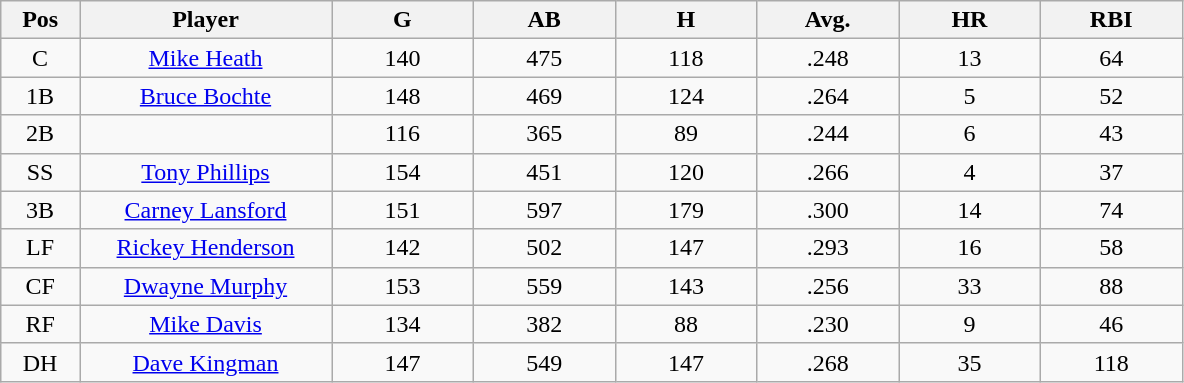<table class="wikitable sortable">
<tr>
<th bgcolor="#DDDDFF" width="5%">Pos</th>
<th bgcolor="#DDDDFF" width="16%">Player</th>
<th bgcolor="#DDDDFF" width="9%">G</th>
<th bgcolor="#DDDDFF" width="9%">AB</th>
<th bgcolor="#DDDDFF" width="9%">H</th>
<th bgcolor="#DDDDFF" width="9%">Avg.</th>
<th bgcolor="#DDDDFF" width="9%">HR</th>
<th bgcolor="#DDDDFF" width="9%">RBI</th>
</tr>
<tr align="center">
<td>C</td>
<td><a href='#'>Mike Heath</a></td>
<td>140</td>
<td>475</td>
<td>118</td>
<td>.248</td>
<td>13</td>
<td>64</td>
</tr>
<tr align=center>
<td>1B</td>
<td><a href='#'>Bruce Bochte</a></td>
<td>148</td>
<td>469</td>
<td>124</td>
<td>.264</td>
<td>5</td>
<td>52</td>
</tr>
<tr align=center>
<td>2B</td>
<td></td>
<td>116</td>
<td>365</td>
<td>89</td>
<td>.244</td>
<td>6</td>
<td>43</td>
</tr>
<tr align="center">
<td>SS</td>
<td><a href='#'>Tony Phillips</a></td>
<td>154</td>
<td>451</td>
<td>120</td>
<td>.266</td>
<td>4</td>
<td>37</td>
</tr>
<tr align=center>
<td>3B</td>
<td><a href='#'>Carney Lansford</a></td>
<td>151</td>
<td>597</td>
<td>179</td>
<td>.300</td>
<td>14</td>
<td>74</td>
</tr>
<tr align=center>
<td>LF</td>
<td><a href='#'>Rickey Henderson</a></td>
<td>142</td>
<td>502</td>
<td>147</td>
<td>.293</td>
<td>16</td>
<td>58</td>
</tr>
<tr align=center>
<td>CF</td>
<td><a href='#'>Dwayne Murphy</a></td>
<td>153</td>
<td>559</td>
<td>143</td>
<td>.256</td>
<td>33</td>
<td>88</td>
</tr>
<tr align=center>
<td>RF</td>
<td><a href='#'>Mike Davis</a></td>
<td>134</td>
<td>382</td>
<td>88</td>
<td>.230</td>
<td>9</td>
<td>46</td>
</tr>
<tr align=center>
<td>DH</td>
<td><a href='#'>Dave Kingman</a></td>
<td>147</td>
<td>549</td>
<td>147</td>
<td>.268</td>
<td>35</td>
<td>118</td>
</tr>
</table>
